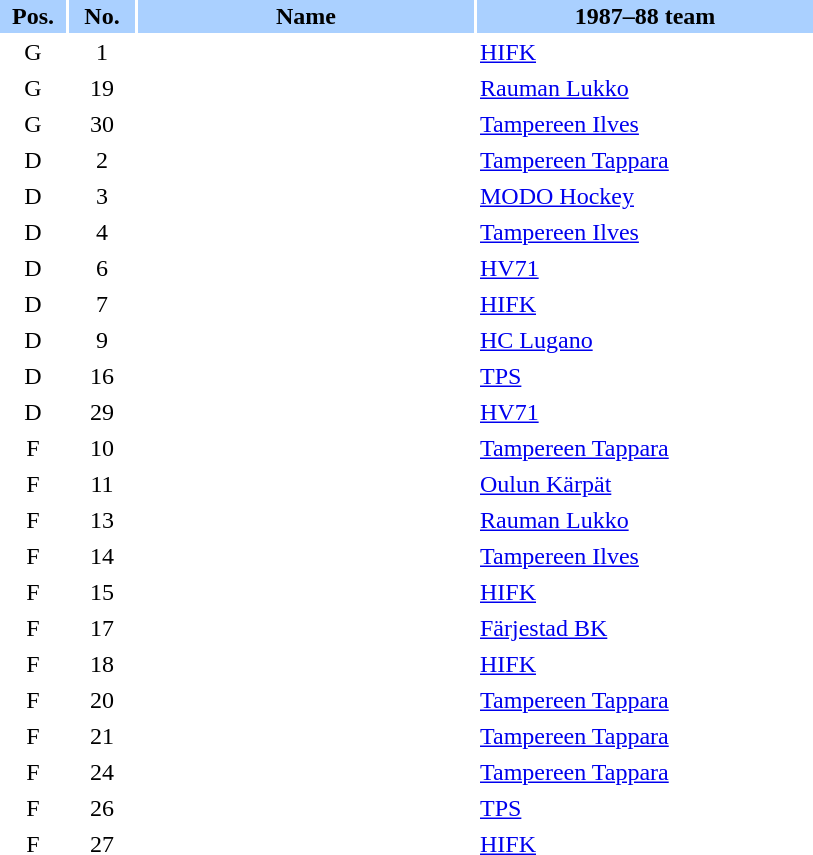<table class=sortable border="0" cellspacing="2" cellpadding="2">
<tr style="background-color:#AAD0FF">
<th width=40>Pos.</th>
<th width=40>No.</th>
<th width=220>Name</th>
<th width=220>1987–88 team</th>
</tr>
<tr>
<td style="text-align:center;">G</td>
<td style="text-align:center;">1</td>
<td></td>
<td> <a href='#'>HIFK</a></td>
</tr>
<tr>
<td style="text-align:center;">G</td>
<td style="text-align:center;">19</td>
<td></td>
<td> <a href='#'>Rauman Lukko</a></td>
</tr>
<tr>
<td style="text-align:center;">G</td>
<td style="text-align:center;">30</td>
<td></td>
<td> <a href='#'>Tampereen Ilves</a></td>
</tr>
<tr>
<td style="text-align:center;">D</td>
<td style="text-align:center;">2</td>
<td></td>
<td> <a href='#'>Tampereen Tappara</a></td>
</tr>
<tr>
<td style="text-align:center;">D</td>
<td style="text-align:center;">3</td>
<td></td>
<td> <a href='#'>MODO Hockey</a></td>
</tr>
<tr>
<td style="text-align:center;">D</td>
<td style="text-align:center;">4</td>
<td></td>
<td> <a href='#'>Tampereen Ilves</a></td>
</tr>
<tr>
<td style="text-align:center;">D</td>
<td style="text-align:center;">6</td>
<td></td>
<td> <a href='#'>HV71</a></td>
</tr>
<tr>
<td style="text-align:center;">D</td>
<td style="text-align:center;">7</td>
<td></td>
<td> <a href='#'>HIFK</a></td>
</tr>
<tr>
<td style="text-align:center;">D</td>
<td style="text-align:center;">9</td>
<td></td>
<td> <a href='#'>HC Lugano</a></td>
</tr>
<tr>
<td style="text-align:center;">D</td>
<td style="text-align:center;">16</td>
<td></td>
<td> <a href='#'>TPS</a></td>
</tr>
<tr>
<td style="text-align:center;">D</td>
<td style="text-align:center;">29</td>
<td></td>
<td> <a href='#'>HV71</a></td>
</tr>
<tr>
<td style="text-align:center;">F</td>
<td style="text-align:center;">10</td>
<td></td>
<td> <a href='#'>Tampereen Tappara</a></td>
</tr>
<tr>
<td style="text-align:center;">F</td>
<td style="text-align:center;">11</td>
<td></td>
<td> <a href='#'>Oulun Kärpät</a></td>
</tr>
<tr>
<td style="text-align:center;">F</td>
<td style="text-align:center;">13</td>
<td></td>
<td> <a href='#'>Rauman Lukko</a></td>
</tr>
<tr>
<td style="text-align:center;">F</td>
<td style="text-align:center;">14</td>
<td></td>
<td> <a href='#'>Tampereen Ilves</a></td>
</tr>
<tr>
<td style="text-align:center;">F</td>
<td style="text-align:center;">15</td>
<td></td>
<td> <a href='#'>HIFK</a></td>
</tr>
<tr>
<td style="text-align:center;">F</td>
<td style="text-align:center;">17</td>
<td></td>
<td> <a href='#'>Färjestad BK</a></td>
</tr>
<tr>
<td style="text-align:center;">F</td>
<td style="text-align:center;">18</td>
<td></td>
<td> <a href='#'>HIFK</a></td>
</tr>
<tr>
<td style="text-align:center;">F</td>
<td style="text-align:center;">20</td>
<td></td>
<td> <a href='#'>Tampereen Tappara</a></td>
</tr>
<tr>
<td style="text-align:center;">F</td>
<td style="text-align:center;">21</td>
<td></td>
<td> <a href='#'>Tampereen Tappara</a></td>
</tr>
<tr>
<td style="text-align:center;">F</td>
<td style="text-align:center;">24</td>
<td></td>
<td> <a href='#'>Tampereen Tappara</a></td>
</tr>
<tr>
<td style="text-align:center;">F</td>
<td style="text-align:center;">26</td>
<td></td>
<td> <a href='#'>TPS</a></td>
</tr>
<tr>
<td style="text-align:center;">F</td>
<td style="text-align:center;">27</td>
<td></td>
<td> <a href='#'>HIFK</a></td>
</tr>
<tr>
</tr>
</table>
